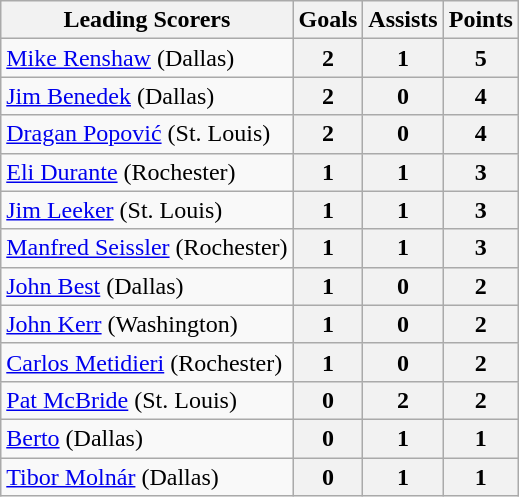<table class="wikitable">
<tr>
<th>Leading Scorers</th>
<th>Goals</th>
<th>Assists</th>
<th>Points</th>
</tr>
<tr>
<td><a href='#'>Mike Renshaw</a> (Dallas)</td>
<th>2</th>
<th>1</th>
<th>5</th>
</tr>
<tr>
<td><a href='#'>Jim Benedek</a> (Dallas)</td>
<th>2</th>
<th>0</th>
<th>4</th>
</tr>
<tr>
<td><a href='#'>Dragan Popović</a> (St. Louis)</td>
<th>2</th>
<th>0</th>
<th>4</th>
</tr>
<tr>
<td><a href='#'>Eli Durante</a> (Rochester)</td>
<th>1</th>
<th>1</th>
<th>3</th>
</tr>
<tr>
<td><a href='#'>Jim Leeker</a> (St. Louis)</td>
<th>1</th>
<th>1</th>
<th>3</th>
</tr>
<tr>
<td><a href='#'>Manfred Seissler</a> (Rochester)</td>
<th>1</th>
<th>1</th>
<th>3</th>
</tr>
<tr>
<td><a href='#'>John Best</a> (Dallas)</td>
<th>1</th>
<th>0</th>
<th>2</th>
</tr>
<tr>
<td><a href='#'>John Kerr</a> (Washington)</td>
<th>1</th>
<th>0</th>
<th>2</th>
</tr>
<tr>
<td><a href='#'>Carlos Metidieri</a> (Rochester)</td>
<th>1</th>
<th>0</th>
<th>2</th>
</tr>
<tr>
<td><a href='#'>Pat McBride</a> (St. Louis)</td>
<th>0</th>
<th>2</th>
<th>2</th>
</tr>
<tr>
<td><a href='#'>Berto</a> (Dallas)</td>
<th>0</th>
<th>1</th>
<th>1</th>
</tr>
<tr>
<td><a href='#'>Tibor Molnár</a> (Dallas)</td>
<th>0</th>
<th>1</th>
<th>1</th>
</tr>
</table>
